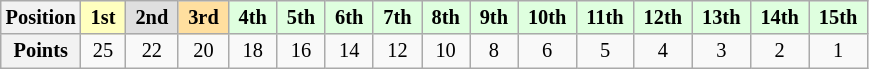<table class="wikitable" style="font-size:85%; text-align:center">
<tr>
<th>Position</th>
<td style="background:#ffffbf;"> <strong>1st</strong> </td>
<td style="background:#dfdfdf;"> <strong>2nd</strong> </td>
<td style="background:#ffdf9f;"> <strong>3rd</strong> </td>
<td style="background:#dfffdf;"> <strong>4th</strong> </td>
<td style="background:#dfffdf;"> <strong>5th</strong> </td>
<td style="background:#dfffdf;"> <strong>6th</strong> </td>
<td style="background:#dfffdf;"> <strong>7th</strong> </td>
<td style="background:#dfffdf;"> <strong>8th</strong> </td>
<td style="background:#dfffdf;"> <strong>9th</strong> </td>
<td style="background:#dfffdf;"> <strong>10th</strong> </td>
<td style="background:#dfffdf;"> <strong>11th</strong> </td>
<td style="background:#dfffdf;"> <strong>12th</strong> </td>
<td style="background:#dfffdf;"> <strong>13th</strong> </td>
<td style="background:#dfffdf;"> <strong>14th</strong> </td>
<td style="background:#dfffdf;"> <strong>15th</strong> </td>
</tr>
<tr>
<th>Points</th>
<td>25</td>
<td>22</td>
<td>20</td>
<td>18</td>
<td>16</td>
<td>14</td>
<td>12</td>
<td>10</td>
<td>8</td>
<td>6</td>
<td>5</td>
<td>4</td>
<td>3</td>
<td>2</td>
<td>1</td>
</tr>
</table>
